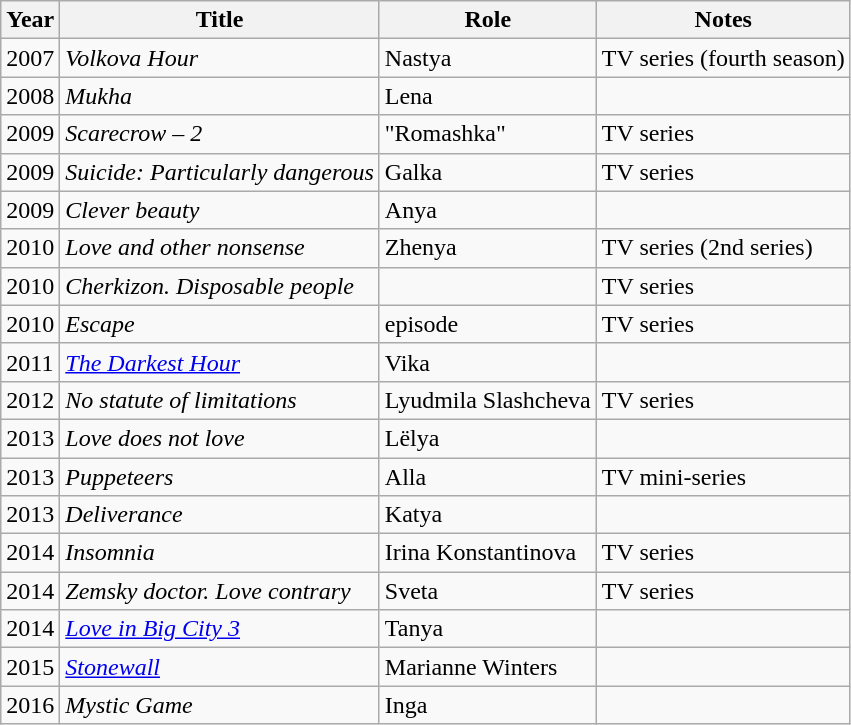<table class="wikitable sortable">
<tr>
<th>Year</th>
<th>Title</th>
<th>Role</th>
<th>Notes</th>
</tr>
<tr>
<td>2007</td>
<td><em>Volkova Hour</em></td>
<td>Nastya</td>
<td>TV series (fourth season)</td>
</tr>
<tr>
<td>2008</td>
<td><em>Mukha</em></td>
<td>Lena</td>
<td></td>
</tr>
<tr>
<td>2009</td>
<td><em>Scarecrow – 2</em></td>
<td>"Romashka"</td>
<td>TV series</td>
</tr>
<tr>
<td>2009</td>
<td><em>Suicide: Particularly dangerous </em></td>
<td>Galka</td>
<td>TV series</td>
</tr>
<tr>
<td>2009</td>
<td><em>Clever beauty</em></td>
<td>Anya</td>
<td></td>
</tr>
<tr>
<td>2010</td>
<td><em>Love and other nonsense</em></td>
<td>Zhenya</td>
<td>TV series (2nd series)</td>
</tr>
<tr>
<td>2010</td>
<td><em>Cherkizon. Disposable people</em></td>
<td></td>
<td>TV series</td>
</tr>
<tr>
<td>2010</td>
<td><em>Escape </em></td>
<td>episode</td>
<td>TV series</td>
</tr>
<tr>
<td>2011</td>
<td><em><a href='#'>The Darkest Hour</a></em></td>
<td>Vika</td>
<td></td>
</tr>
<tr>
<td>2012</td>
<td><em>No statute of limitations</em></td>
<td>Lyudmila Slashcheva</td>
<td>TV series</td>
</tr>
<tr>
<td>2013</td>
<td><em>Love does not love</em></td>
<td>Lёlya</td>
<td></td>
</tr>
<tr>
<td>2013</td>
<td><em>Puppeteers</em></td>
<td>Alla</td>
<td>TV mini-series</td>
</tr>
<tr>
<td>2013</td>
<td><em>Deliverance</em></td>
<td>Katya</td>
<td></td>
</tr>
<tr>
<td>2014</td>
<td><em>Insomnia</em></td>
<td>Irina Konstantinova</td>
<td>TV series</td>
</tr>
<tr>
<td>2014</td>
<td><em>Zemsky doctor. Love contrary </em></td>
<td>Sveta</td>
<td>TV series</td>
</tr>
<tr>
<td>2014</td>
<td><em><a href='#'>Love in Big City 3</a></em></td>
<td>Tanya</td>
<td></td>
</tr>
<tr>
<td>2015</td>
<td><em><a href='#'>Stonewall</a></em></td>
<td>Marianne Winters</td>
<td></td>
</tr>
<tr>
<td>2016</td>
<td><em>Mystic Game</em></td>
<td>Inga</td>
<td></td>
</tr>
</table>
